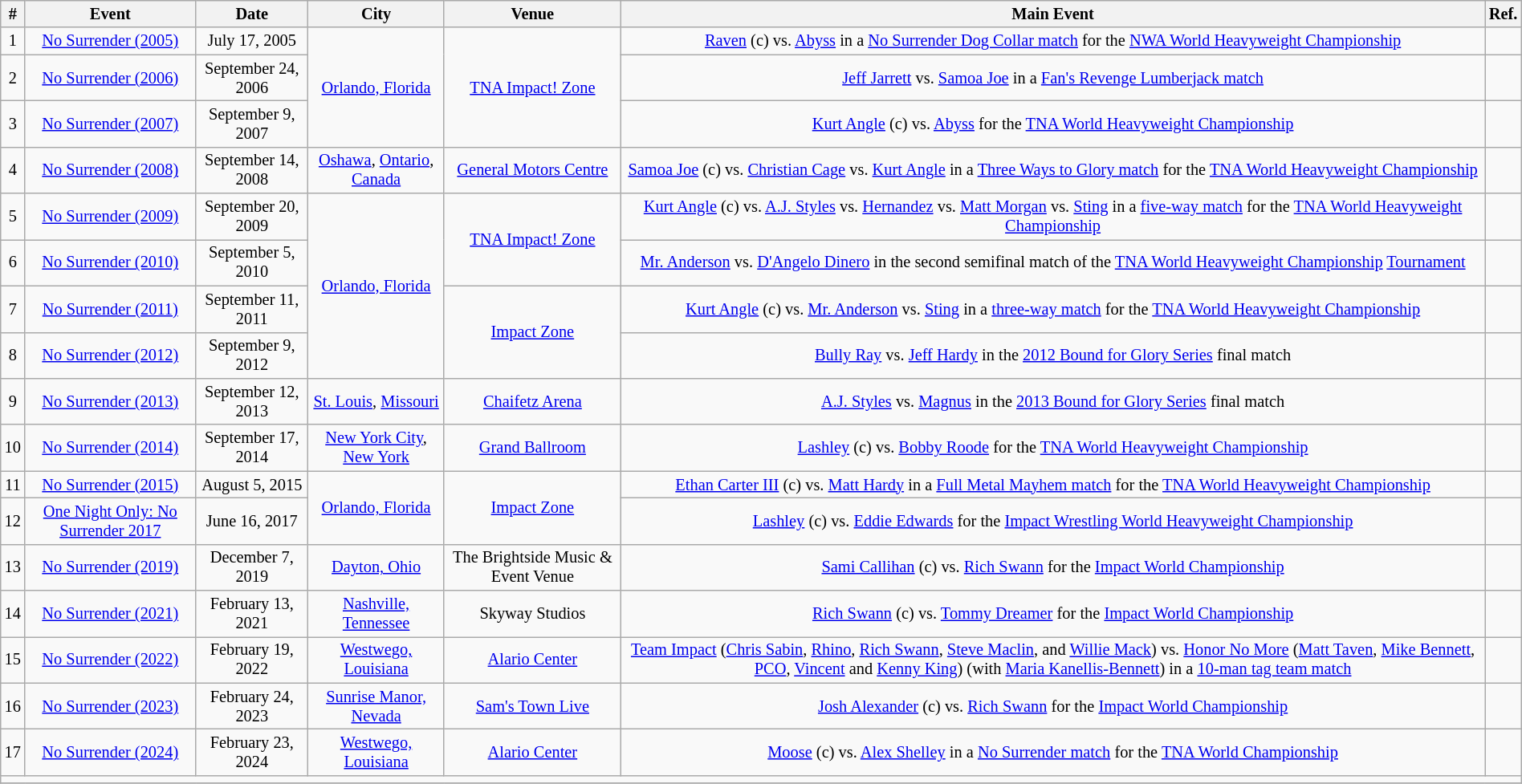<table class="mw-datatable wikitable sortable succession-box" style="font-size:85%; text-align:center;" width="100%">
<tr>
<th>#</th>
<th>Event</th>
<th>Date</th>
<th>City</th>
<th>Venue</th>
<th>Main Event</th>
<th>Ref.</th>
</tr>
<tr>
<td>1</td>
<td><a href='#'>No Surrender (2005)</a></td>
<td>July 17, 2005</td>
<td rowspan="3"><a href='#'>Orlando, Florida</a></td>
<td rowspan="3"><a href='#'>TNA Impact! Zone</a></td>
<td><a href='#'>Raven</a> (c) vs. <a href='#'>Abyss</a> in a <a href='#'>No Surrender Dog Collar match</a> for the <a href='#'>NWA World Heavyweight Championship</a></td>
<td></td>
</tr>
<tr>
<td>2</td>
<td><a href='#'>No Surrender (2006)</a></td>
<td>September 24, 2006</td>
<td><a href='#'>Jeff Jarrett</a> vs. <a href='#'>Samoa Joe</a> in a <a href='#'>Fan's Revenge Lumberjack match</a></td>
<td></td>
</tr>
<tr>
<td>3</td>
<td><a href='#'>No Surrender (2007)</a></td>
<td>September 9, 2007</td>
<td><a href='#'>Kurt Angle</a> (c) vs. <a href='#'>Abyss</a> for the <a href='#'>TNA World Heavyweight Championship</a></td>
<td></td>
</tr>
<tr>
<td>4</td>
<td><a href='#'>No Surrender (2008)</a></td>
<td>September 14, 2008</td>
<td><a href='#'>Oshawa</a>, <a href='#'>Ontario</a>, <a href='#'>Canada</a></td>
<td><a href='#'>General Motors Centre</a></td>
<td><a href='#'>Samoa Joe</a> (c) vs. <a href='#'>Christian Cage</a> vs. <a href='#'>Kurt Angle</a> in a <a href='#'>Three Ways to Glory match</a> for the <a href='#'>TNA World Heavyweight Championship</a></td>
<td></td>
</tr>
<tr>
<td>5</td>
<td><a href='#'>No Surrender (2009)</a></td>
<td>September 20, 2009</td>
<td rowspan="4"><a href='#'>Orlando, Florida</a></td>
<td rowspan="2"><a href='#'>TNA Impact! Zone</a></td>
<td><a href='#'>Kurt Angle</a> (c) vs. <a href='#'>A.J. Styles</a> vs. <a href='#'>Hernandez</a> vs. <a href='#'>Matt Morgan</a> vs. <a href='#'>Sting</a> in a <a href='#'>five-way match</a> for the <a href='#'>TNA World Heavyweight Championship</a></td>
<td></td>
</tr>
<tr>
<td>6</td>
<td><a href='#'>No Surrender (2010)</a></td>
<td>September 5, 2010</td>
<td><a href='#'>Mr. Anderson</a> vs. <a href='#'>D'Angelo Dinero</a> in the second semifinal match of the <a href='#'>TNA World Heavyweight Championship</a> <a href='#'>Tournament</a></td>
<td></td>
</tr>
<tr>
<td>7</td>
<td><a href='#'>No Surrender (2011)</a></td>
<td>September 11, 2011</td>
<td rowspan="2"><a href='#'>Impact Zone</a></td>
<td><a href='#'>Kurt Angle</a> (c) vs. <a href='#'>Mr. Anderson</a> vs. <a href='#'>Sting</a> in a <a href='#'>three-way match</a> for the <a href='#'>TNA World Heavyweight Championship</a></td>
<td></td>
</tr>
<tr>
<td>8</td>
<td><a href='#'>No Surrender (2012)</a></td>
<td>September 9, 2012</td>
<td><a href='#'>Bully Ray</a> vs. <a href='#'>Jeff Hardy</a> in the <a href='#'>2012 Bound for Glory Series</a> final match</td>
<td></td>
</tr>
<tr>
<td>9</td>
<td><a href='#'>No Surrender (2013)</a></td>
<td>September 12, 2013</td>
<td><a href='#'>St. Louis</a>, <a href='#'>Missouri</a></td>
<td><a href='#'>Chaifetz Arena</a></td>
<td><a href='#'>A.J. Styles</a> vs. <a href='#'>Magnus</a> in the <a href='#'>2013 Bound for Glory Series</a> final match</td>
<td></td>
</tr>
<tr>
<td>10</td>
<td><a href='#'>No Surrender (2014)</a></td>
<td>September 17, 2014</td>
<td><a href='#'>New York City</a>, <a href='#'>New York</a></td>
<td><a href='#'>Grand Ballroom</a></td>
<td><a href='#'>Lashley</a> (c) vs. <a href='#'>Bobby Roode</a> for the <a href='#'>TNA World Heavyweight Championship</a></td>
<td></td>
</tr>
<tr>
<td>11</td>
<td><a href='#'>No Surrender (2015)</a></td>
<td>August 5, 2015</td>
<td rowspan="2"><a href='#'>Orlando, Florida</a></td>
<td rowspan="2"><a href='#'>Impact Zone</a></td>
<td><a href='#'>Ethan Carter III</a> (c) vs. <a href='#'>Matt Hardy</a> in a <a href='#'>Full Metal Mayhem match</a> for the <a href='#'>TNA World Heavyweight Championship</a></td>
<td></td>
</tr>
<tr>
<td>12</td>
<td><a href='#'>One Night Only: No Surrender 2017</a></td>
<td>June 16, 2017</td>
<td><a href='#'>Lashley</a> (c) vs. <a href='#'>Eddie Edwards</a> for the <a href='#'>Impact Wrestling World Heavyweight Championship</a></td>
<td></td>
</tr>
<tr>
<td>13</td>
<td><a href='#'>No Surrender (2019)</a></td>
<td>December 7, 2019</td>
<td><a href='#'>Dayton, Ohio</a></td>
<td>The Brightside Music & Event Venue</td>
<td><a href='#'>Sami Callihan</a> (c) vs. <a href='#'>Rich Swann</a> for the <a href='#'>Impact World Championship</a></td>
<td></td>
</tr>
<tr>
<td>14</td>
<td><a href='#'>No Surrender (2021)</a></td>
<td>February 13, 2021</td>
<td><a href='#'>Nashville, Tennessee</a></td>
<td>Skyway Studios</td>
<td><a href='#'>Rich Swann</a> (c) vs. <a href='#'>Tommy Dreamer</a> for the <a href='#'>Impact World Championship</a></td>
<td></td>
</tr>
<tr>
<td>15</td>
<td><a href='#'>No Surrender (2022)</a></td>
<td>February 19, 2022</td>
<td><a href='#'>Westwego, Louisiana</a></td>
<td><a href='#'>Alario Center</a></td>
<td><a href='#'>Team Impact</a> (<a href='#'>Chris Sabin</a>, <a href='#'>Rhino</a>, <a href='#'>Rich Swann</a>, <a href='#'>Steve Maclin</a>, and <a href='#'>Willie Mack</a>) vs. <a href='#'>Honor No More</a> (<a href='#'>Matt Taven</a>, <a href='#'>Mike Bennett</a>, <a href='#'>PCO</a>, <a href='#'>Vincent</a> and <a href='#'>Kenny King</a>) (with <a href='#'>Maria Kanellis-Bennett</a>) in a <a href='#'>10-man tag team match</a></td>
<td></td>
</tr>
<tr>
<td>16</td>
<td><a href='#'>No Surrender (2023)</a></td>
<td>February 24, 2023</td>
<td><a href='#'>Sunrise Manor, Nevada</a></td>
<td><a href='#'>Sam's Town Live</a></td>
<td><a href='#'>Josh Alexander</a> (c) vs. <a href='#'>Rich Swann</a> for the <a href='#'>Impact World Championship</a></td>
<td></td>
</tr>
<tr>
<td>17</td>
<td><a href='#'>No Surrender (2024)</a></td>
<td>February 23, 2024</td>
<td><a href='#'>Westwego, Louisiana</a></td>
<td><a href='#'>Alario Center</a></td>
<td><a href='#'>Moose</a> (c) vs. <a href='#'>Alex Shelley</a> in a <a href='#'>No Surrender match</a> for the <a href='#'>TNA World Championship</a></td>
<td></td>
</tr>
<tr>
<td colspan="11"></td>
</tr>
<tr>
</tr>
</table>
